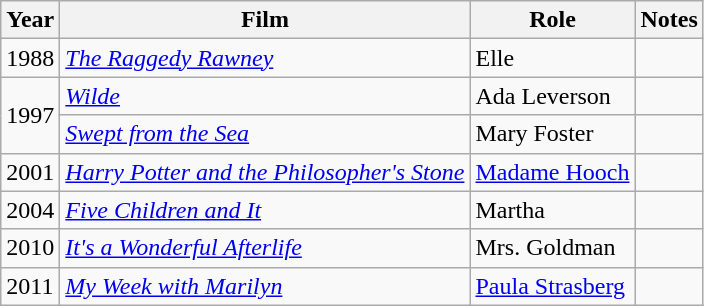<table class="wikitable">
<tr>
<th>Year</th>
<th>Film</th>
<th>Role</th>
<th>Notes</th>
</tr>
<tr>
<td>1988</td>
<td><em><a href='#'>The Raggedy Rawney</a></em></td>
<td>Elle</td>
<td></td>
</tr>
<tr>
<td rowspan="2">1997</td>
<td><em><a href='#'>Wilde</a></em></td>
<td>Ada Leverson</td>
<td></td>
</tr>
<tr>
<td><em><a href='#'>Swept from the Sea</a></em></td>
<td>Mary Foster</td>
<td></td>
</tr>
<tr>
<td>2001</td>
<td><em><a href='#'>Harry Potter and the Philosopher's Stone</a></em></td>
<td><a href='#'>Madame Hooch</a></td>
<td></td>
</tr>
<tr>
<td>2004</td>
<td><em><a href='#'>Five Children and It</a></em></td>
<td>Martha</td>
<td></td>
</tr>
<tr>
<td>2010</td>
<td><em><a href='#'>It's a Wonderful Afterlife</a></em></td>
<td>Mrs. Goldman</td>
<td></td>
</tr>
<tr>
<td>2011</td>
<td><em><a href='#'>My Week with Marilyn</a></em></td>
<td><a href='#'>Paula Strasberg</a></td>
<td></td>
</tr>
</table>
